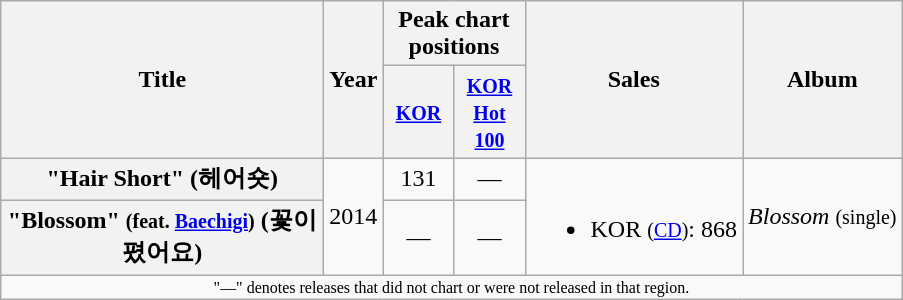<table class="wikitable plainrowheaders" style="text-align:center;">
<tr>
<th scope="col" rowspan="2" style="width:13em;">Title</th>
<th scope="col" rowspan="2">Year</th>
<th scope="col" colspan="2">Peak chart positions</th>
<th scope="col" rowspan="2">Sales</th>
<th scope="col" rowspan="2">Album</th>
</tr>
<tr>
<th width="40"><small><a href='#'>KOR</a></small><br></th>
<th width="40"><small><a href='#'>KOR<br>Hot 100</a></small><br></th>
</tr>
<tr>
<th scope="row">"Hair Short" (헤어숏)</th>
<td rowspan="2">2014</td>
<td>131</td>
<td>—</td>
<td rowspan="2"><br><ul><li>KOR <small>(<a href='#'>CD</a>)</small>: 868 </li></ul></td>
<td rowspan="2"><em>Blossom</em> <small>(single)</small></td>
</tr>
<tr>
<th scope="row">"Blossom" <small>(feat. <a href='#'>Baechigi</a>)</small> (꽃이 폈어요)</th>
<td>—</td>
<td>—</td>
</tr>
<tr>
<td colspan="6" style="font-size:8pt;">"—" denotes releases that did not chart or were not released in that region.</td>
</tr>
</table>
